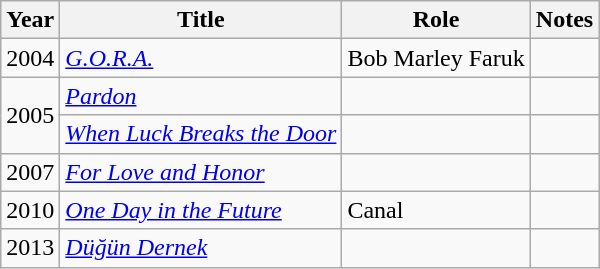<table class="wikitable sortable">
<tr>
<th>Year</th>
<th>Title</th>
<th>Role</th>
<th class="unsortable">Notes</th>
</tr>
<tr>
<td>2004</td>
<td><em><a href='#'>G.O.R.A.</a></em></td>
<td>Bob Marley Faruk</td>
<td></td>
</tr>
<tr>
<td rowspan=2>2005</td>
<td><em><a href='#'>Pardon</a></em></td>
<td></td>
<td></td>
</tr>
<tr>
<td><em><a href='#'>When Luck Breaks the Door</a></em></td>
<td></td>
<td></td>
</tr>
<tr>
<td>2007</td>
<td><em><a href='#'>For Love and Honor</a></em></td>
<td></td>
<td></td>
</tr>
<tr>
<td>2010</td>
<td><em><a href='#'>One Day in the Future</a></em></td>
<td>Canal</td>
<td></td>
</tr>
<tr>
<td>2013</td>
<td><em><a href='#'>Düğün Dernek</a></em></td>
<td></td>
<td></td>
</tr>
</table>
